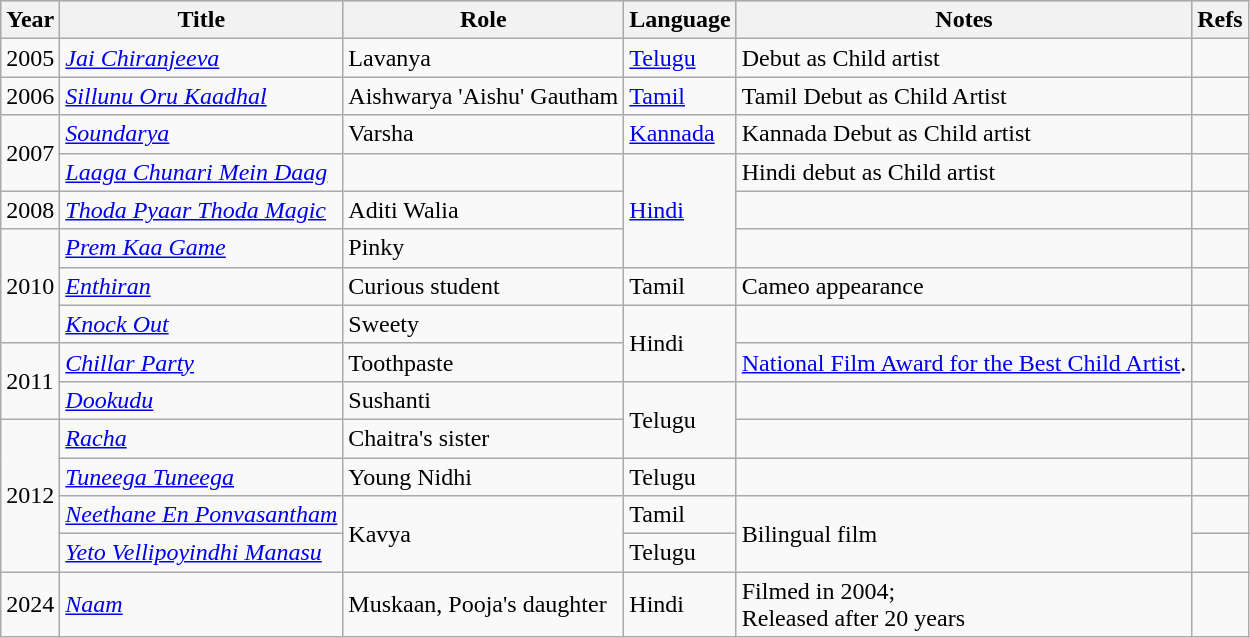<table class="wikitable">
<tr bgcolor="#CCCCCC" align="center">
<th>Year</th>
<th>Title</th>
<th>Role</th>
<th>Language</th>
<th>Notes</th>
<th>Refs</th>
</tr>
<tr>
<td>2005</td>
<td><em><a href='#'>Jai Chiranjeeva</a></em></td>
<td>Lavanya</td>
<td><a href='#'>Telugu</a></td>
<td>Debut as Child artist</td>
<td></td>
</tr>
<tr>
<td>2006</td>
<td><em><a href='#'>Sillunu Oru Kaadhal</a></em></td>
<td>Aishwarya 'Aishu' Gautham</td>
<td><a href='#'>Tamil</a></td>
<td>Tamil Debut as Child Artist</td>
<td></td>
</tr>
<tr>
<td rowspan="2">2007</td>
<td><em><a href='#'>Soundarya</a></em></td>
<td>Varsha</td>
<td><a href='#'>Kannada</a></td>
<td>Kannada Debut as Child artist</td>
<td></td>
</tr>
<tr>
<td><em><a href='#'>Laaga Chunari Mein Daag</a></em></td>
<td></td>
<td rowspan="3"><a href='#'> Hindi</a></td>
<td>Hindi debut as Child artist</td>
<td></td>
</tr>
<tr>
<td>2008</td>
<td><em><a href='#'>Thoda Pyaar Thoda Magic</a></em></td>
<td>Aditi Walia</td>
<td></td>
<td></td>
</tr>
<tr>
<td rowspan="3">2010</td>
<td><em><a href='#'>Prem Kaa Game</a></em></td>
<td>Pinky</td>
<td></td>
<td></td>
</tr>
<tr>
<td><em><a href='#'>Enthiran</a></em></td>
<td>Curious student</td>
<td>Tamil</td>
<td>Cameo appearance</td>
<td></td>
</tr>
<tr>
<td><em><a href='#'>Knock Out</a></em></td>
<td>Sweety</td>
<td rowspan="2">Hindi</td>
<td></td>
<td></td>
</tr>
<tr>
<td rowspan="2">2011</td>
<td><em><a href='#'>Chillar Party</a></em></td>
<td>Toothpaste</td>
<td><a href='#'>National Film Award for the Best Child Artist</a>.</td>
<td></td>
</tr>
<tr>
<td><em><a href='#'>Dookudu</a></em></td>
<td>Sushanti</td>
<td rowspan="2">Telugu</td>
<td></td>
<td></td>
</tr>
<tr>
<td rowspan="4">2012</td>
<td><em><a href='#'>Racha</a></em></td>
<td>Chaitra's sister</td>
<td></td>
<td></td>
</tr>
<tr>
<td><em><a href='#'>Tuneega Tuneega</a></em></td>
<td>Young Nidhi</td>
<td>Telugu</td>
<td></td>
<td></td>
</tr>
<tr>
<td><em><a href='#'>Neethane En Ponvasantham</a> </em></td>
<td rowspan="2">Kavya</td>
<td>Tamil</td>
<td rowspan="2">Bilingual film</td>
<td></td>
</tr>
<tr>
<td><em><a href='#'>Yeto Vellipoyindhi Manasu</a></em></td>
<td>Telugu</td>
<td></td>
</tr>
<tr>
<td>2024</td>
<td><em><a href='#'>Naam</a></em></td>
<td>Muskaan, Pooja's daughter</td>
<td>Hindi</td>
<td>Filmed in 2004;<br>Released after 20 years</td>
<td></td>
</tr>
</table>
